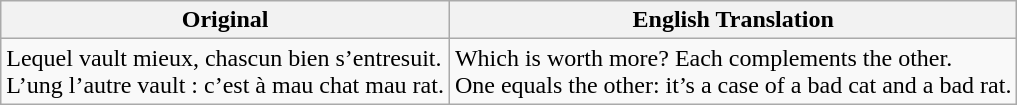<table class="wikitable">
<tr>
<th>Original</th>
<th>English Translation</th>
</tr>
<tr>
<td>Lequel vault mieux, chascun bien s’entresuit.<br>L’ung l’autre vault : c’est à mau chat mau rat.</td>
<td>Which is worth more? Each complements the other.<br>One equals the other: it’s a case of a bad cat and a bad rat.</td>
</tr>
</table>
